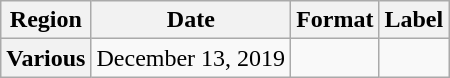<table class="wikitable plainrowheaders">
<tr>
<th scope="col">Region</th>
<th scope="col">Date</th>
<th scope="col">Format</th>
<th scope="col">Label</th>
</tr>
<tr>
<th scope="row">Various</th>
<td>December 13, 2019</td>
<td></td>
<td scope="row"></td>
</tr>
</table>
